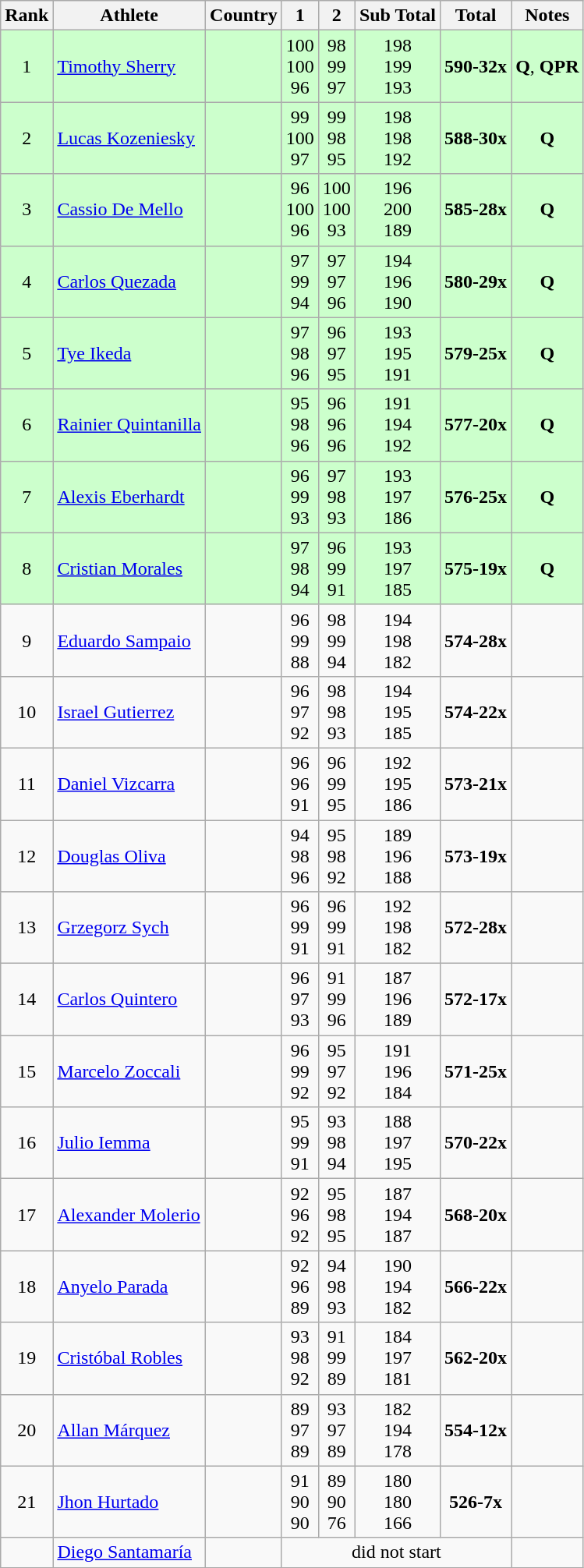<table class="wikitable sortable" style="text-align:center">
<tr>
<th>Rank</th>
<th>Athlete</th>
<th>Country</th>
<th>1</th>
<th>2</th>
<th>Sub Total</th>
<th>Total</th>
<th>Notes</th>
</tr>
<tr bgcolor=#ccffcc>
<td>1</td>
<td align=left><a href='#'>Timothy Sherry</a></td>
<td align=left></td>
<td>100<br>100<br>96</td>
<td>98<br>99<br>97</td>
<td>198<br>199<br>193</td>
<td><strong>590-32x</strong></td>
<td><strong>Q</strong>, <strong>QPR</strong></td>
</tr>
<tr bgcolor=#ccffcc>
<td>2</td>
<td align=left><a href='#'>Lucas Kozeniesky</a></td>
<td align=left></td>
<td>99<br>100<br>97</td>
<td>99<br>98<br>95</td>
<td>198<br>198<br>192</td>
<td><strong>588-30x</strong></td>
<td><strong>Q</strong></td>
</tr>
<tr bgcolor=#ccffcc>
<td>3</td>
<td align=left><a href='#'>Cassio De Mello</a></td>
<td align=left></td>
<td>96<br>100<br>96</td>
<td>100<br>100<br>93</td>
<td>196<br>200<br>189</td>
<td><strong>585-28x</strong></td>
<td><strong>Q</strong></td>
</tr>
<tr bgcolor=#ccffcc>
<td>4</td>
<td align=left><a href='#'>Carlos Quezada</a></td>
<td align=left></td>
<td>97<br>99<br>94</td>
<td>97<br>97<br>96</td>
<td>194<br>196<br>190</td>
<td><strong>580-29x</strong></td>
<td><strong>Q</strong></td>
</tr>
<tr bgcolor=#ccffcc>
<td>5</td>
<td align=left><a href='#'>Tye Ikeda</a></td>
<td align=left></td>
<td>97<br>98<br>96</td>
<td>96<br>97<br>95</td>
<td>193<br>195<br>191</td>
<td><strong>579-25x</strong></td>
<td><strong>Q</strong></td>
</tr>
<tr bgcolor=#ccffcc>
<td>6</td>
<td align=left><a href='#'>Rainier Quintanilla</a></td>
<td align=left></td>
<td>95<br>98<br>96</td>
<td>96<br>96<br>96</td>
<td>191<br>194<br>192</td>
<td><strong>577-20x</strong></td>
<td><strong>Q</strong></td>
</tr>
<tr bgcolor=#ccffcc>
<td>7</td>
<td align=left><a href='#'>Alexis Eberhardt</a></td>
<td align=left></td>
<td>96<br>99<br>93</td>
<td>97<br>98<br>93</td>
<td>193<br>197<br>186</td>
<td><strong>576-25x</strong></td>
<td><strong>Q</strong></td>
</tr>
<tr bgcolor=#ccffcc>
<td>8</td>
<td align=left><a href='#'>Cristian Morales</a></td>
<td align=left></td>
<td>97<br>98<br>94</td>
<td>96<br>99<br>91</td>
<td>193<br>197<br>185</td>
<td><strong>575-19x</strong></td>
<td><strong>Q</strong></td>
</tr>
<tr>
<td>9</td>
<td align=left><a href='#'>Eduardo Sampaio</a></td>
<td align=left></td>
<td>96<br>99<br>88</td>
<td>98<br>99<br>94</td>
<td>194<br>198<br>182</td>
<td><strong>574-28x</strong></td>
<td></td>
</tr>
<tr>
<td>10</td>
<td align=left><a href='#'>Israel Gutierrez</a></td>
<td align=left></td>
<td>96<br>97<br>92</td>
<td>98<br>98<br>93</td>
<td>194<br>195<br>185</td>
<td><strong>574-22x</strong></td>
<td></td>
</tr>
<tr>
<td>11</td>
<td align=left><a href='#'>Daniel Vizcarra</a></td>
<td align=left></td>
<td>96<br>96<br>91</td>
<td>96<br>99<br>95</td>
<td>192<br>195<br>186</td>
<td><strong>573-21x</strong></td>
<td></td>
</tr>
<tr>
<td>12</td>
<td align=left><a href='#'>Douglas Oliva</a></td>
<td align=left></td>
<td>94<br>98<br>96</td>
<td>95<br>98<br>92</td>
<td>189<br>196<br>188</td>
<td><strong>573-19x</strong></td>
<td></td>
</tr>
<tr>
<td>13</td>
<td align=left><a href='#'>Grzegorz Sych</a></td>
<td align=left></td>
<td>96<br>99<br>91</td>
<td>96<br>99<br>91</td>
<td>192<br>198<br>182</td>
<td><strong>572-28x</strong></td>
<td></td>
</tr>
<tr>
<td>14</td>
<td align=left><a href='#'>Carlos Quintero</a></td>
<td align=left></td>
<td>96<br>97<br>93</td>
<td>91<br>99<br>96</td>
<td>187<br>196<br>189</td>
<td><strong>572-17x</strong></td>
<td></td>
</tr>
<tr>
<td>15</td>
<td align=left><a href='#'>Marcelo Zoccali</a></td>
<td align=left></td>
<td>96<br>99<br>92</td>
<td>95<br>97<br>92</td>
<td>191<br>196<br>184</td>
<td><strong>571-25x</strong></td>
<td></td>
</tr>
<tr>
<td>16</td>
<td align=left><a href='#'>Julio Iemma</a></td>
<td align=left></td>
<td>95<br>99<br>91</td>
<td>93<br>98<br>94</td>
<td>188<br>197<br>195</td>
<td><strong>570-22x</strong></td>
<td></td>
</tr>
<tr>
<td>17</td>
<td align=left><a href='#'>Alexander Molerio</a></td>
<td align=left></td>
<td>92<br>96<br>92</td>
<td>95<br>98<br>95</td>
<td>187<br>194<br>187</td>
<td><strong>568-20x</strong></td>
<td></td>
</tr>
<tr>
<td>18</td>
<td align=left><a href='#'>Anyelo Parada</a></td>
<td align=left></td>
<td>92<br>96<br>89</td>
<td>94<br>98<br>93</td>
<td>190<br>194<br>182</td>
<td><strong>566-22x</strong></td>
<td></td>
</tr>
<tr>
<td>19</td>
<td align=left><a href='#'>Cristóbal Robles</a></td>
<td align=left></td>
<td>93<br>98<br>92</td>
<td>91<br>99<br>89</td>
<td>184<br>197<br>181</td>
<td><strong>562-20x</strong></td>
<td></td>
</tr>
<tr>
<td>20</td>
<td align=left><a href='#'>Allan Márquez</a></td>
<td align=left></td>
<td>89<br>97<br>89</td>
<td>93<br>97<br>89</td>
<td>182<br>194<br>178</td>
<td><strong>554-12x</strong></td>
<td></td>
</tr>
<tr>
<td>21</td>
<td align=left><a href='#'>Jhon Hurtado</a></td>
<td align=left></td>
<td>91<br>90<br>90</td>
<td>89<br>90<br>76</td>
<td>180<br>180<br>166</td>
<td><strong>526-7x</strong></td>
<td></td>
</tr>
<tr>
<td></td>
<td align=left><a href='#'>Diego Santamaría</a></td>
<td align=left></td>
<td colspan="4">did not start</td>
</tr>
<tr>
</tr>
</table>
